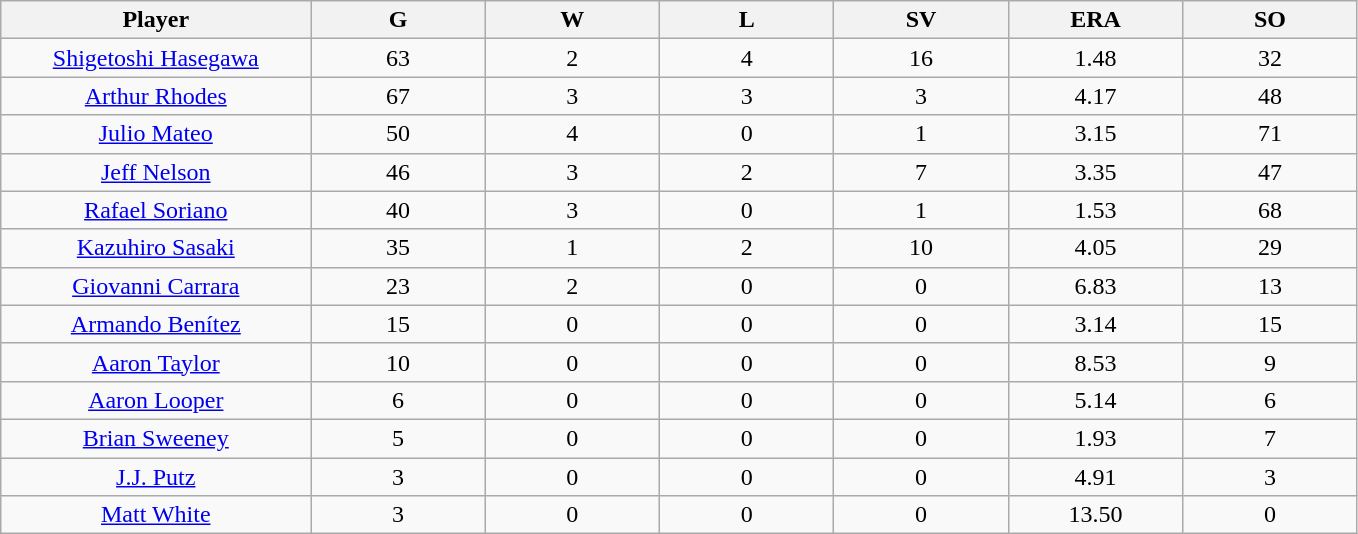<table class="wikitable sortable">
<tr>
<th bgcolor="#DDDDFF" width="16%">Player</th>
<th bgcolor="#DDDDFF" width="9%">G</th>
<th bgcolor="#DDDDFF" width="9%">W</th>
<th bgcolor="#DDDDFF" width="9%">L</th>
<th bgcolor="#DDDDFF" width="9%">SV</th>
<th bgcolor="#DDDDFF" width="9%">ERA</th>
<th bgcolor="#DDDDFF" width="9%">SO</th>
</tr>
<tr align="center">
<td><a href='#'>Shigetoshi Hasegawa</a></td>
<td>63</td>
<td>2</td>
<td>4</td>
<td>16</td>
<td>1.48</td>
<td>32</td>
</tr>
<tr align=center>
<td><a href='#'>Arthur Rhodes</a></td>
<td>67</td>
<td>3</td>
<td>3</td>
<td>3</td>
<td>4.17</td>
<td>48</td>
</tr>
<tr align="center">
<td><a href='#'>Julio Mateo</a></td>
<td>50</td>
<td>4</td>
<td>0</td>
<td>1</td>
<td>3.15</td>
<td>71</td>
</tr>
<tr align="center">
<td><a href='#'>Jeff Nelson</a></td>
<td>46</td>
<td>3</td>
<td>2</td>
<td>7</td>
<td>3.35</td>
<td>47</td>
</tr>
<tr align="center">
<td><a href='#'>Rafael Soriano</a></td>
<td>40</td>
<td>3</td>
<td>0</td>
<td>1</td>
<td>1.53</td>
<td>68</td>
</tr>
<tr align="center">
<td><a href='#'>Kazuhiro Sasaki</a></td>
<td>35</td>
<td>1</td>
<td>2</td>
<td>10</td>
<td>4.05</td>
<td>29</td>
</tr>
<tr align="center">
<td><a href='#'>Giovanni Carrara</a></td>
<td>23</td>
<td>2</td>
<td>0</td>
<td>0</td>
<td>6.83</td>
<td>13</td>
</tr>
<tr align=center>
<td><a href='#'>Armando Benítez</a></td>
<td>15</td>
<td>0</td>
<td>0</td>
<td>0</td>
<td>3.14</td>
<td>15</td>
</tr>
<tr align="center">
<td><a href='#'>Aaron Taylor</a></td>
<td>10</td>
<td>0</td>
<td>0</td>
<td>0</td>
<td>8.53</td>
<td>9</td>
</tr>
<tr align="center">
<td><a href='#'>Aaron Looper</a></td>
<td>6</td>
<td>0</td>
<td>0</td>
<td>0</td>
<td>5.14</td>
<td>6</td>
</tr>
<tr align="center">
<td><a href='#'>Brian Sweeney</a></td>
<td>5</td>
<td>0</td>
<td>0</td>
<td>0</td>
<td>1.93</td>
<td>7</td>
</tr>
<tr align="center">
<td><a href='#'>J.J. Putz</a></td>
<td>3</td>
<td>0</td>
<td>0</td>
<td>0</td>
<td>4.91</td>
<td>3</td>
</tr>
<tr align="center">
<td><a href='#'>Matt White</a></td>
<td>3</td>
<td>0</td>
<td>0</td>
<td>0</td>
<td>13.50</td>
<td>0</td>
</tr>
</table>
